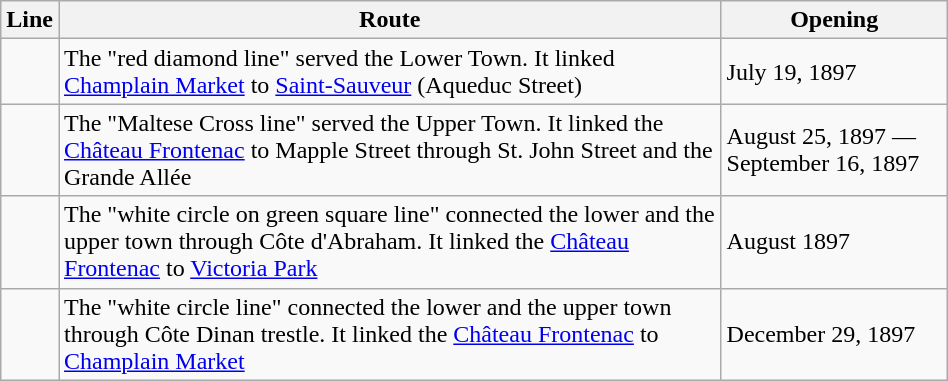<table class="wikitable center" style="width:50%;">
<tr>
<th scope=col>Line</th>
<th scope=col>Route</th>
<th scope=col>Opening</th>
</tr>
<tr>
<td align="center"></td>
<td>The "red diamond line" served the Lower Town. It linked <a href='#'>Champlain Market</a> to <a href='#'>Saint-Sauveur</a> (Aqueduc Street)</td>
<td>July 19, 1897</td>
</tr>
<tr>
<td align="center"></td>
<td>The "Maltese Cross line" served the Upper Town. It linked the <a href='#'>Château Frontenac</a> to Mapple Street through St. John Street and the Grande Allée</td>
<td>August 25, 1897 — September 16, 1897</td>
</tr>
<tr>
<td align="center"></td>
<td>The "white circle on green square line" connected the lower and the upper town through Côte d'Abraham. It linked the <a href='#'>Château Frontenac</a> to <a href='#'>Victoria Park</a></td>
<td>August 1897</td>
</tr>
<tr>
<td align="center"></td>
<td>The "white circle line" connected the lower and the upper town through Côte Dinan trestle. It linked the <a href='#'>Château Frontenac</a> to <a href='#'>Champlain Market</a></td>
<td>December 29, 1897</td>
</tr>
</table>
